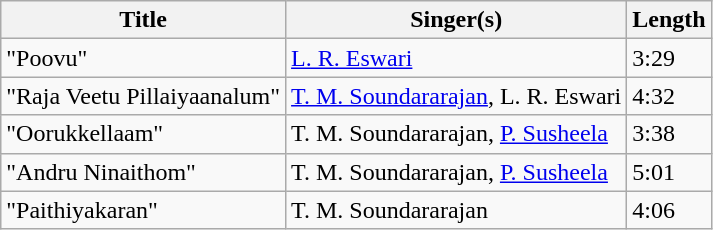<table class="wikitable">
<tr>
<th>Title</th>
<th>Singer(s)</th>
<th>Length</th>
</tr>
<tr>
<td>"Poovu"</td>
<td><a href='#'>L. R. Eswari</a></td>
<td>3:29</td>
</tr>
<tr>
<td>"Raja Veetu Pillaiyaanalum"</td>
<td><a href='#'>T. M. Soundararajan</a>, L. R. Eswari</td>
<td>4:32</td>
</tr>
<tr>
<td>"Oorukkellaam"</td>
<td>T. M. Soundararajan, <a href='#'>P. Susheela</a></td>
<td>3:38</td>
</tr>
<tr>
<td>"Andru Ninaithom"</td>
<td>T. M. Soundararajan, <a href='#'>P. Susheela</a></td>
<td>5:01</td>
</tr>
<tr>
<td>"Paithiyakaran"</td>
<td>T. M. Soundararajan</td>
<td>4:06</td>
</tr>
</table>
